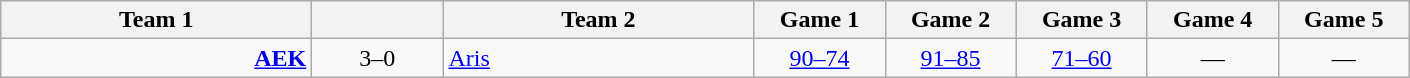<table class=wikitable style="text-align:center">
<tr>
<th width=200>Team 1</th>
<th width=80></th>
<th width=200>Team 2</th>
<th width=80>Game 1</th>
<th width=80>Game 2</th>
<th width=80>Game 3</th>
<th width=80>Game 4</th>
<th width=80>Game 5</th>
</tr>
<tr>
<td align=right><strong><a href='#'>AEK</a></strong></td>
<td>3–0</td>
<td align=left><a href='#'>Aris</a></td>
<td><a href='#'>90–74</a></td>
<td><a href='#'>91–85</a></td>
<td><a href='#'>71–60</a></td>
<td>—</td>
<td>—</td>
</tr>
</table>
